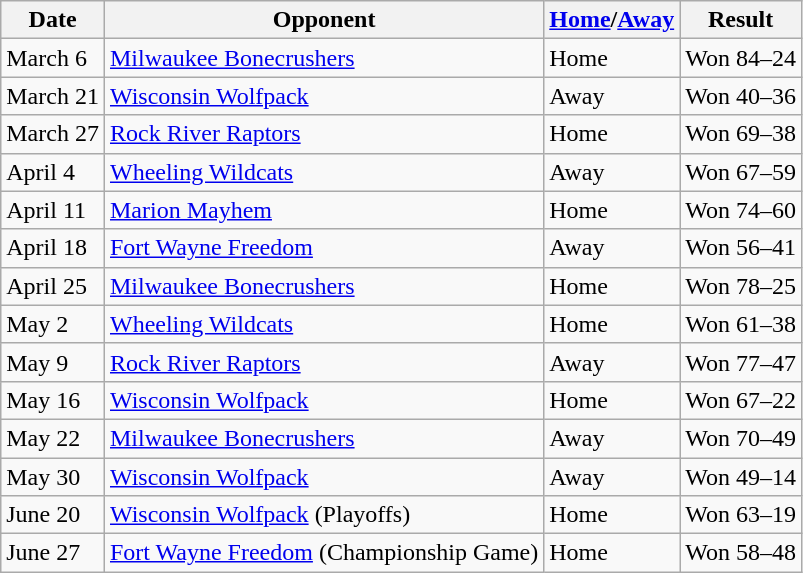<table class="wikitable">
<tr>
<th>Date</th>
<th>Opponent</th>
<th><a href='#'>Home</a>/<a href='#'>Away</a></th>
<th>Result</th>
</tr>
<tr>
<td>March 6</td>
<td><a href='#'>Milwaukee Bonecrushers</a></td>
<td>Home</td>
<td>Won 84–24</td>
</tr>
<tr>
<td>March 21</td>
<td><a href='#'>Wisconsin Wolfpack</a></td>
<td>Away</td>
<td>Won 40–36</td>
</tr>
<tr>
<td>March 27</td>
<td><a href='#'>Rock River Raptors</a></td>
<td>Home</td>
<td>Won 69–38</td>
</tr>
<tr>
<td>April 4</td>
<td><a href='#'>Wheeling Wildcats</a></td>
<td>Away</td>
<td>Won 67–59</td>
</tr>
<tr>
<td>April 11</td>
<td><a href='#'>Marion Mayhem</a></td>
<td>Home</td>
<td>Won 74–60</td>
</tr>
<tr>
<td>April 18</td>
<td><a href='#'>Fort Wayne Freedom</a></td>
<td>Away</td>
<td>Won 56–41</td>
</tr>
<tr>
<td>April 25</td>
<td><a href='#'>Milwaukee Bonecrushers</a></td>
<td>Home</td>
<td>Won 78–25</td>
</tr>
<tr>
<td>May 2</td>
<td><a href='#'>Wheeling Wildcats</a></td>
<td>Home</td>
<td>Won 61–38</td>
</tr>
<tr>
<td>May 9</td>
<td><a href='#'>Rock River Raptors</a></td>
<td>Away</td>
<td>Won 77–47</td>
</tr>
<tr>
<td>May 16</td>
<td><a href='#'>Wisconsin Wolfpack</a></td>
<td>Home</td>
<td>Won 67–22</td>
</tr>
<tr>
<td>May 22</td>
<td><a href='#'>Milwaukee Bonecrushers</a></td>
<td>Away</td>
<td>Won 70–49</td>
</tr>
<tr>
<td>May 30</td>
<td><a href='#'>Wisconsin Wolfpack</a></td>
<td>Away</td>
<td>Won 49–14</td>
</tr>
<tr>
<td>June 20</td>
<td><a href='#'>Wisconsin Wolfpack</a> (Playoffs)</td>
<td>Home</td>
<td>Won 63–19</td>
</tr>
<tr>
<td>June 27</td>
<td><a href='#'>Fort Wayne Freedom</a>   (Championship Game)</td>
<td>Home</td>
<td>Won 58–48</td>
</tr>
</table>
